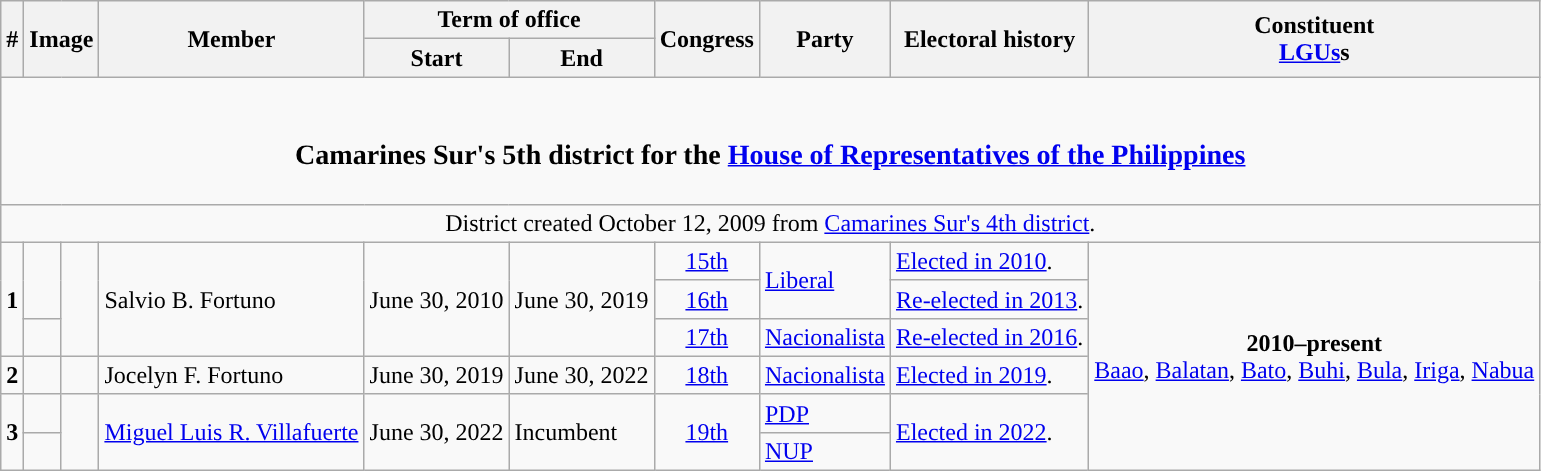<table class=wikitable>
<tr>
<th rowspan="2">#</th>
<th rowspan="2" colspan=2>Image</th>
<th rowspan="2">Member</th>
<th colspan=2>Term of office</th>
<th rowspan="2">Congress</th>
<th rowspan="2">Party</th>
<th rowspan="2">Electoral history</th>
<th rowspan="2">Constituent<br><a href='#'>LGUs</a>s</th>
</tr>
<tr>
<th>Start</th>
<th>End</th>
</tr>
<tr>
<td colspan="10" style="text-align:center;"><br><h3>Camarines Sur's 5th district for the <a href='#'>House of Representatives of the Philippines</a></h3></td>
</tr>
<tr>
<td colspan="10" style="text-align:center;">District created October 12, 2009 from <a href='#'>Camarines Sur's 4th district</a>.</td>
</tr>
<tr>
<td rowspan="3" style="text-align:center;"><strong>1</strong></td>
<td rowspan="2" style="color:inherit;background:"></td>
<td rowspan="3"></td>
<td rowspan="3">Salvio B. Fortuno</td>
<td rowspan="3">June 30, 2010</td>
<td rowspan="3">June 30, 2019</td>
<td style="text-align:center;"><a href='#'>15th</a></td>
<td rowspan="2"><a href='#'>Liberal</a></td>
<td><a href='#'>Elected in 2010</a>.</td>
<td rowspan="6" style="text-align:center;"><strong>2010–present</strong><br><a href='#'>Baao</a>, <a href='#'>Balatan</a>, <a href='#'>Bato</a>, <a href='#'>Buhi</a>, <a href='#'>Bula</a>, <a href='#'>Iriga</a>, <a href='#'>Nabua</a></td>
</tr>
<tr>
<td style="text-align:center;"><a href='#'>16th</a></td>
<td><a href='#'>Re-elected in 2013</a>.</td>
</tr>
<tr>
<td style="color:inherit;background:"></td>
<td style="text-align:center;"><a href='#'>17th</a></td>
<td><a href='#'>Nacionalista</a></td>
<td><a href='#'>Re-elected in 2016</a>.</td>
</tr>
<tr>
<td style="text-align:center;"><strong>2</strong></td>
<td style="color:inherit;background:"></td>
<td></td>
<td>Jocelyn F. Fortuno</td>
<td>June 30, 2019</td>
<td>June 30, 2022</td>
<td style="text-align:center;"><a href='#'>18th</a></td>
<td><a href='#'>Nacionalista</a></td>
<td><a href='#'>Elected in 2019</a>.</td>
</tr>
<tr>
<td style="text-align:center;" rowspan="2"><strong>3</strong></td>
<td style="color:inherit;background:"></td>
<td rowspan="2"></td>
<td rowspan="2"><a href='#'>Miguel Luis R. Villafuerte</a></td>
<td rowspan="2">June 30, 2022</td>
<td rowspan="2">Incumbent</td>
<td style="text-align:center;"  rowspan="2"><a href='#'>19th</a></td>
<td><a href='#'>PDP</a></td>
<td rowspan="2"><a href='#'>Elected in 2022</a>.</td>
</tr>
<tr>
<td style="color:inherit;background:"></td>
<td><a href='#'>NUP</a></td>
</tr>
</table>
